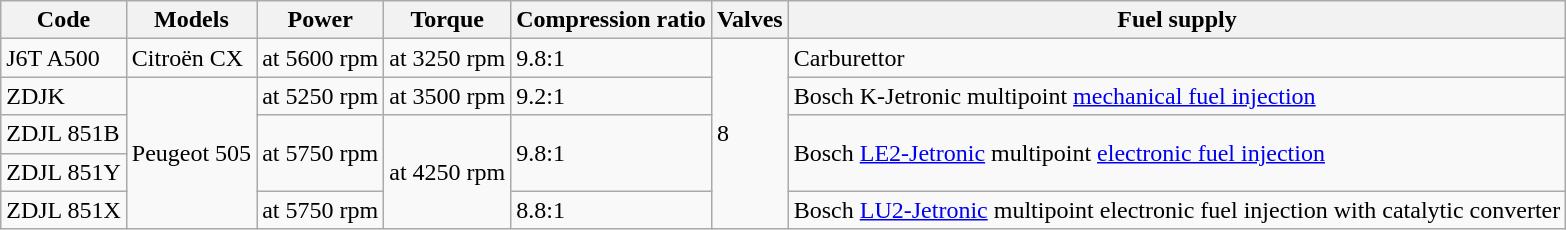<table class="wikitable">
<tr>
<th>Code</th>
<th>Models</th>
<th>Power</th>
<th>Torque</th>
<th>Compression ratio</th>
<th>Valves</th>
<th>Fuel supply</th>
</tr>
<tr>
<td>J6T A500</td>
<td>Citroën CX</td>
<td> at 5600 rpm</td>
<td> at 3250 rpm</td>
<td>9.8:1</td>
<td rowspan=5>8</td>
<td>Carburettor</td>
</tr>
<tr>
<td>ZDJK</td>
<td rowspan=4>Peugeot 505</td>
<td> at 5250 rpm</td>
<td> at 3500 rpm</td>
<td>9.2:1</td>
<td>Bosch K-Jetronic multipoint <a href='#'>mechanical fuel injection</a></td>
</tr>
<tr>
<td>ZDJL 851B</td>
<td rowspan=2> at 5750 rpm</td>
<td rowspan=3> at 4250 rpm</td>
<td rowspan=2>9.8:1</td>
<td rowspan=2>Bosch <a href='#'>LE2-Jetronic</a> multipoint <a href='#'>electronic fuel injection</a></td>
</tr>
<tr>
<td>ZDJL 851Y</td>
</tr>
<tr>
<td>ZDJL 851X</td>
<td> at 5750 rpm</td>
<td>8.8:1</td>
<td>Bosch <a href='#'>LU2-Jetronic</a> multipoint electronic fuel injection with catalytic converter</td>
</tr>
</table>
